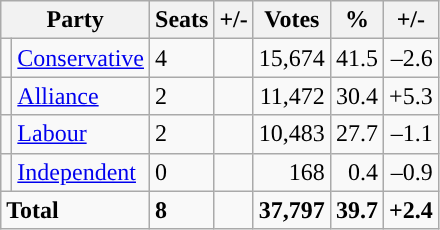<table class="wikitable sortable">
<tr>
<th colspan="2">Party</th>
<th>Seats</th>
<th>+/-</th>
<th>Votes</th>
<th>%</th>
<th>+/-</th>
</tr>
<tr>
<td style="background-color: "></td>
<td><a href='#'>Conservative</a></td>
<td>4</td>
<td></td>
<td style="text-align:right;">15,674</td>
<td style="text-align:right;">41.5</td>
<td style="text-align:right;">–2.6</td>
</tr>
<tr>
<td style="background-color: "></td>
<td><a href='#'>Alliance</a></td>
<td>2</td>
<td></td>
<td style="text-align:right;">11,472</td>
<td style="text-align:right;">30.4</td>
<td style="text-align:right;">+5.3</td>
</tr>
<tr>
<td style="background-color: "></td>
<td><a href='#'>Labour</a></td>
<td>2</td>
<td></td>
<td style="text-align:right;">10,483</td>
<td style="text-align:right;">27.7</td>
<td style="text-align:right;">–1.1</td>
</tr>
<tr>
<td style="background-color: "></td>
<td><a href='#'>Independent</a></td>
<td>0</td>
<td></td>
<td style="text-align:right;">168</td>
<td style="text-align:right;">0.4</td>
<td style="text-align:right;">–0.9</td>
</tr>
<tr>
<td colspan="2"><strong>Total</strong></td>
<td><strong>8</strong></td>
<td></td>
<td style="text-align:right;"><strong>37,797</strong></td>
<td style="text-align:right;"><strong>39.7</strong></td>
<td style="text-align:right;"><strong>+2.4</strong></td>
</tr>
</table>
